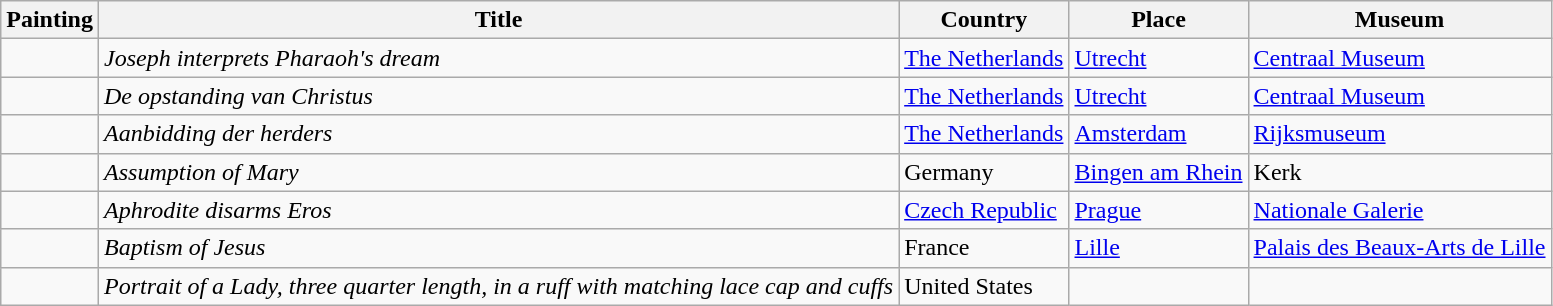<table class="wikitable" border="1">
<tr>
<th><strong>Painting</strong></th>
<th><strong>Title</strong></th>
<th><strong>Country</strong></th>
<th><strong>Place</strong></th>
<th><strong>Museum</strong></th>
</tr>
<tr>
<td></td>
<td><em>Joseph interprets Pharaoh's dream</em></td>
<td> <a href='#'>The Netherlands</a></td>
<td><a href='#'>Utrecht</a></td>
<td><a href='#'>Centraal Museum</a></td>
</tr>
<tr>
<td></td>
<td><em>De opstanding van Christus</em></td>
<td> <a href='#'>The Netherlands</a></td>
<td><a href='#'>Utrecht</a></td>
<td><a href='#'>Centraal Museum</a></td>
</tr>
<tr>
<td></td>
<td><em>Aanbidding der herders</em></td>
<td> <a href='#'>The Netherlands</a></td>
<td><a href='#'>Amsterdam</a></td>
<td><a href='#'>Rijksmuseum</a></td>
</tr>
<tr>
<td></td>
<td><em>Assumption of Mary</em></td>
<td> Germany</td>
<td><a href='#'>Bingen am Rhein</a></td>
<td>Kerk</td>
</tr>
<tr>
<td></td>
<td><em>Aphrodite disarms Eros</em></td>
<td> <a href='#'>Czech Republic</a></td>
<td><a href='#'>Prague</a></td>
<td><a href='#'>Nationale Galerie</a></td>
</tr>
<tr>
<td></td>
<td><em>Baptism of Jesus</em></td>
<td> France</td>
<td><a href='#'>Lille</a></td>
<td><a href='#'>Palais des Beaux-Arts de Lille</a></td>
</tr>
<tr>
<td></td>
<td><em>Portrait of a Lady, three quarter length, in a ruff with matching lace cap and cuffs</em></td>
<td> United States</td>
<td></td>
<td></td>
</tr>
</table>
